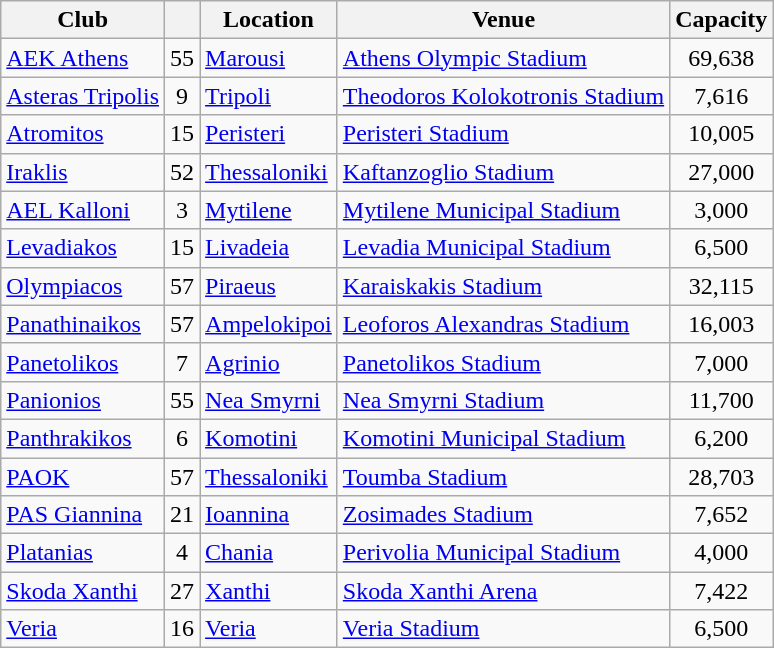<table class="wikitable sortable">
<tr>
<th>Club</th>
<th></th>
<th>Location</th>
<th>Venue</th>
<th>Capacity</th>
</tr>
<tr>
<td align=left><a href='#'>AEK Athens</a></td>
<td align=center>55</td>
<td><a href='#'>Marousi</a></td>
<td><a href='#'>Athens Olympic Stadium</a></td>
<td align=center>69,638</td>
</tr>
<tr>
<td align=left><a href='#'>Asteras Tripolis</a></td>
<td align=center>9</td>
<td><a href='#'>Tripoli</a></td>
<td><a href='#'>Theodoros Kolokotronis Stadium</a></td>
<td align=center>7,616</td>
</tr>
<tr>
<td align=left><a href='#'>Atromitos</a></td>
<td align=center>15</td>
<td><a href='#'>Peristeri</a></td>
<td><a href='#'>Peristeri Stadium</a></td>
<td align=center>10,005</td>
</tr>
<tr>
<td align=left><a href='#'>Iraklis</a></td>
<td align=center>52</td>
<td><a href='#'>Thessaloniki</a></td>
<td><a href='#'>Kaftanzoglio Stadium</a></td>
<td align=center>27,000</td>
</tr>
<tr>
<td align=left><a href='#'>AEL Kalloni</a></td>
<td align=center>3</td>
<td><a href='#'>Mytilene</a></td>
<td><a href='#'>Mytilene Municipal Stadium</a></td>
<td align=center>3,000</td>
</tr>
<tr>
<td align=left><a href='#'>Levadiakos</a></td>
<td align=center>15</td>
<td><a href='#'>Livadeia</a></td>
<td><a href='#'>Levadia Municipal Stadium</a></td>
<td align=center>6,500</td>
</tr>
<tr>
<td align=left><a href='#'>Olympiacos</a></td>
<td align=center>57</td>
<td><a href='#'>Piraeus</a></td>
<td><a href='#'>Karaiskakis Stadium</a></td>
<td align=center>32,115</td>
</tr>
<tr>
<td align=left><a href='#'>Panathinaikos</a></td>
<td align=center>57</td>
<td><a href='#'>Ampelokipoi</a></td>
<td><a href='#'>Leoforos Alexandras Stadium</a></td>
<td align=center>16,003</td>
</tr>
<tr>
<td align=left><a href='#'>Panetolikos</a></td>
<td align=center>7</td>
<td><a href='#'>Agrinio</a></td>
<td><a href='#'>Panetolikos Stadium</a></td>
<td align=center>7,000</td>
</tr>
<tr>
<td align=left><a href='#'>Panionios</a></td>
<td align=center>55</td>
<td><a href='#'>Nea Smyrni</a></td>
<td><a href='#'>Nea Smyrni Stadium</a></td>
<td align=center>11,700</td>
</tr>
<tr>
<td align=left><a href='#'>Panthrakikos</a></td>
<td align=center>6</td>
<td><a href='#'>Komotini</a></td>
<td><a href='#'>Komotini Municipal Stadium</a></td>
<td align=center>6,200</td>
</tr>
<tr>
<td align=left><a href='#'>PAOK</a></td>
<td align=center>57</td>
<td><a href='#'>Thessaloniki</a></td>
<td><a href='#'>Toumba Stadium</a></td>
<td align=center>28,703</td>
</tr>
<tr>
<td align=left><a href='#'>PAS Giannina</a></td>
<td align=center>21</td>
<td><a href='#'>Ioannina</a></td>
<td><a href='#'>Zosimades Stadium</a></td>
<td align=center>7,652</td>
</tr>
<tr>
<td align=left><a href='#'>Platanias</a></td>
<td align=center>4</td>
<td><a href='#'>Chania</a></td>
<td><a href='#'>Perivolia Municipal Stadium</a></td>
<td align=center>4,000</td>
</tr>
<tr>
<td align=left><a href='#'>Skoda Xanthi</a></td>
<td align=center>27</td>
<td><a href='#'>Xanthi</a></td>
<td><a href='#'>Skoda Xanthi Arena</a></td>
<td align=center>7,422</td>
</tr>
<tr>
<td align=left><a href='#'>Veria</a></td>
<td align=center>16</td>
<td><a href='#'>Veria</a></td>
<td><a href='#'>Veria Stadium</a></td>
<td align=center>6,500</td>
</tr>
</table>
